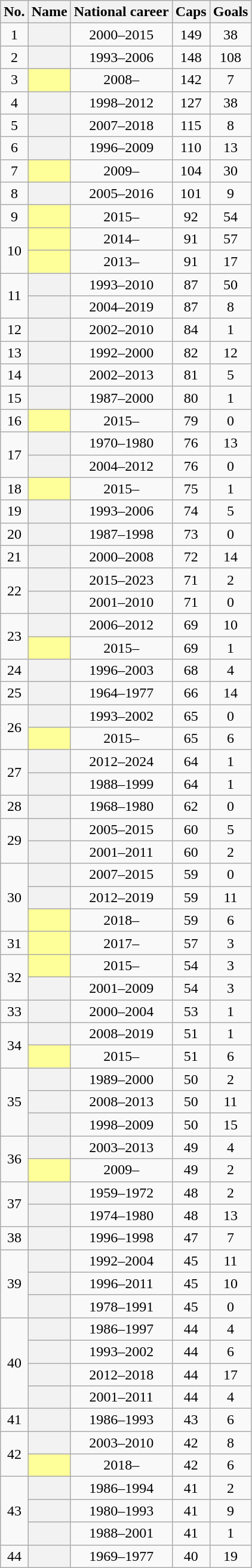<table class="wikitable plainrowheaders sortable" style="text-align: center;">
<tr>
<th scope="col" class="unsortable">No.</th>
<th scope="col">Name</th>
<th scope="col">National career</th>
<th scope="col">Caps</th>
<th scope="col">Goals</th>
</tr>
<tr>
<td>1</td>
<th scope=row></th>
<td>2000–2015</td>
<td>149</td>
<td>38</td>
</tr>
<tr>
<td>2</td>
<th scope=row></th>
<td>1993–2006</td>
<td>148</td>
<td>108</td>
</tr>
<tr>
<td>3</td>
<th scope=row style="background:#FFFF99;"><strong></strong></th>
<td>2008–</td>
<td>142</td>
<td>7</td>
</tr>
<tr>
<td>4</td>
<th scope=row></th>
<td>1998–2012</td>
<td>127</td>
<td>38</td>
</tr>
<tr>
<td>5</td>
<th scope=row></th>
<td>2007–2018</td>
<td>115</td>
<td>8</td>
</tr>
<tr>
<td>6</td>
<th scope=row></th>
<td>1996–2009</td>
<td>110</td>
<td>13</td>
</tr>
<tr>
<td>7</td>
<th scope=row style="background:#FFFF99;"><strong></strong></th>
<td>2009–</td>
<td>104</td>
<td>30</td>
</tr>
<tr>
<td>8</td>
<th scope=row></th>
<td>2005–2016</td>
<td>101</td>
<td>9</td>
</tr>
<tr>
<td>9</td>
<th scope=row style="background:#FFFF99;"><strong></strong></th>
<td>2015–</td>
<td>92</td>
<td>54</td>
</tr>
<tr>
<td rowspan=2>10</td>
<th scope=row style="background:#FFFF99;"><strong></strong></th>
<td>2014–</td>
<td>91</td>
<td>57</td>
</tr>
<tr>
<th scope=row style="background:#FFFF99;"><strong></strong></th>
<td>2013–</td>
<td>91</td>
<td>17</td>
</tr>
<tr>
<td rowspan=2>11</td>
<th scope=row></th>
<td>1993–2010</td>
<td>87</td>
<td>50</td>
</tr>
<tr>
<th scope=row></th>
<td>2004–2019</td>
<td>87</td>
<td>8</td>
</tr>
<tr>
<td>12</td>
<th scope=row></th>
<td>2002–2010</td>
<td>84</td>
<td>1</td>
</tr>
<tr>
<td>13</td>
<th scope=row></th>
<td>1992–2000</td>
<td>82</td>
<td>12</td>
</tr>
<tr>
<td>14</td>
<th scope=row></th>
<td>2002–2013</td>
<td>81</td>
<td>5</td>
</tr>
<tr>
<td>15</td>
<th scope=row></th>
<td>1987–2000</td>
<td>80</td>
<td>1</td>
</tr>
<tr>
<td>16</td>
<th scope=row style="background:#FFFF99;"><strong></strong></th>
<td>2015–</td>
<td>79</td>
<td>0</td>
</tr>
<tr>
<td rowspan=2>17</td>
<th scope=row></th>
<td>1970–1980</td>
<td>76</td>
<td>13</td>
</tr>
<tr>
<th scope=row></th>
<td>2004–2012</td>
<td>76</td>
<td>0</td>
</tr>
<tr>
<td>18</td>
<th scope=row style="background:#FFFF99;"><strong></strong></th>
<td>2015–</td>
<td>75</td>
<td>1</td>
</tr>
<tr>
<td>19</td>
<th scope=row></th>
<td>1993–2006</td>
<td>74</td>
<td>5</td>
</tr>
<tr>
<td>20</td>
<th scope=row></th>
<td>1987–1998</td>
<td>73</td>
<td>0</td>
</tr>
<tr>
<td>21</td>
<th scope=row></th>
<td>2000–2008</td>
<td>72</td>
<td>14</td>
</tr>
<tr>
<td rowspan=2>22</td>
<th scope=row></th>
<td>2015–2023</td>
<td>71</td>
<td>2</td>
</tr>
<tr>
<th scope=row></th>
<td>2001–2010</td>
<td>71</td>
<td>0</td>
</tr>
<tr>
<td rowspan=2>23</td>
<th scope=row></th>
<td>2006–2012</td>
<td>69</td>
<td>10</td>
</tr>
<tr>
<th scope=row style="background:#FFFF99;"><strong></strong></th>
<td>2015–</td>
<td>69</td>
<td>1</td>
</tr>
<tr>
<td>24</td>
<th scope=row></th>
<td>1996–2003</td>
<td>68</td>
<td>4</td>
</tr>
<tr>
<td>25</td>
<th scope=row></th>
<td>1964–1977</td>
<td>66</td>
<td>14</td>
</tr>
<tr>
<td rowspan=2>26</td>
<th scope=row></th>
<td>1993–2002</td>
<td>65</td>
<td>0</td>
</tr>
<tr>
<th scope=row style="background:#FFFF99;"><strong></strong></th>
<td>2015–</td>
<td>65</td>
<td>6</td>
</tr>
<tr>
<td rowspan=2>27</td>
<th scope=row><br></th>
<td>2012–2024</td>
<td>64</td>
<td>1</td>
</tr>
<tr>
<th scope=row></th>
<td>1988–1999</td>
<td>64</td>
<td>1</td>
</tr>
<tr>
<td>28</td>
<th scope=row></th>
<td>1968–1980</td>
<td>62</td>
<td>0</td>
</tr>
<tr>
<td rowspan=2>29</td>
<th scope=row></th>
<td>2005–2015</td>
<td>60</td>
<td>5</td>
</tr>
<tr>
<th scope=row></th>
<td>2001–2011</td>
<td>60</td>
<td>2</td>
</tr>
<tr>
<td rowspan=3>30</td>
<th scope=row></th>
<td>2007–2015</td>
<td>59</td>
<td>0</td>
</tr>
<tr>
<th scope=row></th>
<td>2012–2019</td>
<td>59</td>
<td>11</td>
</tr>
<tr>
<th scope=row style="background:#FFFF99;"><strong></strong></th>
<td>2018–</td>
<td>59</td>
<td>6</td>
</tr>
<tr>
<td>31</td>
<th scope=row style="background:#FFFF99;"><strong></strong></th>
<td>2017–</td>
<td>57</td>
<td>3</td>
</tr>
<tr>
<td rowspan=2>32</td>
<th scope=row style="background:#FFFF99;"><strong></strong></th>
<td>2015–</td>
<td>54</td>
<td>3</td>
</tr>
<tr>
<th scope=row></th>
<td>2001–2009</td>
<td>54</td>
<td>3</td>
</tr>
<tr>
<td>33</td>
<th scope=row></th>
<td>2000–2004</td>
<td>53</td>
<td>1</td>
</tr>
<tr>
<td rowspan=2>34</td>
<th scope=row></th>
<td>2008–2019</td>
<td>51</td>
<td>1</td>
</tr>
<tr>
<th scope=row style="background:#FFFF99;"><strong></strong></th>
<td>2015–</td>
<td>51</td>
<td>6</td>
</tr>
<tr>
<td rowspan=3>35</td>
<th scope=row></th>
<td>1989–2000</td>
<td>50</td>
<td>2</td>
</tr>
<tr>
<th scope=row></th>
<td>2008–2013</td>
<td>50</td>
<td>11</td>
</tr>
<tr>
<th scope=row></th>
<td>1998–2009</td>
<td>50</td>
<td>15</td>
</tr>
<tr>
<td rowspan=2>36</td>
<th scope=row></th>
<td>2003–2013</td>
<td>49</td>
<td>4</td>
</tr>
<tr>
<th scope=row style="background:#FFFF99;"><strong></strong></th>
<td>2009–</td>
<td>49</td>
<td>2</td>
</tr>
<tr>
<td rowspan=2>37</td>
<th scope=row></th>
<td>1959–1972</td>
<td>48</td>
<td>2</td>
</tr>
<tr>
<th scope=row><br></th>
<td>1974–1980</td>
<td>48</td>
<td>13</td>
</tr>
<tr>
<td>38</td>
<th scope=row></th>
<td>1996–1998</td>
<td>47</td>
<td>7</td>
</tr>
<tr>
<td rowspan=3>39</td>
<th scope=row></th>
<td>1992–2004</td>
<td>45</td>
<td>11</td>
</tr>
<tr>
<th scope=row></th>
<td>1996–2011</td>
<td>45</td>
<td>10</td>
</tr>
<tr>
<th scope=row></th>
<td>1978–1991</td>
<td>45</td>
<td>0</td>
</tr>
<tr>
<td rowspan=4>40</td>
<th scope=row></th>
<td>1986–1997</td>
<td>44</td>
<td>4</td>
</tr>
<tr>
<th scope=row></th>
<td>1993–2002</td>
<td>44</td>
<td>6</td>
</tr>
<tr>
<th scope=row></th>
<td>2012–2018</td>
<td>44</td>
<td>17</td>
</tr>
<tr>
<th scope=row></th>
<td>2001–2011</td>
<td>44</td>
<td>4</td>
</tr>
<tr>
<td>41</td>
<th scope=row></th>
<td>1986–1993</td>
<td>43</td>
<td>6</td>
</tr>
<tr>
<td rowspan=2>42</td>
<th scope=row></th>
<td>2003–2010</td>
<td>42</td>
<td>8</td>
</tr>
<tr>
<th scope=row style="background:#FFFF99;"><strong></strong></th>
<td>2018–</td>
<td>42</td>
<td>6</td>
</tr>
<tr>
<td rowspan=3>43</td>
<th scope=row></th>
<td>1986–1994</td>
<td>41</td>
<td>2</td>
</tr>
<tr>
<th scope=row></th>
<td>1980–1993</td>
<td>41</td>
<td>9</td>
</tr>
<tr>
<th scope=row></th>
<td>1988–2001</td>
<td>41</td>
<td>1</td>
</tr>
<tr>
<td>44</td>
<th scope=row><br></th>
<td>1969–1977</td>
<td>40</td>
<td>19</td>
</tr>
</table>
